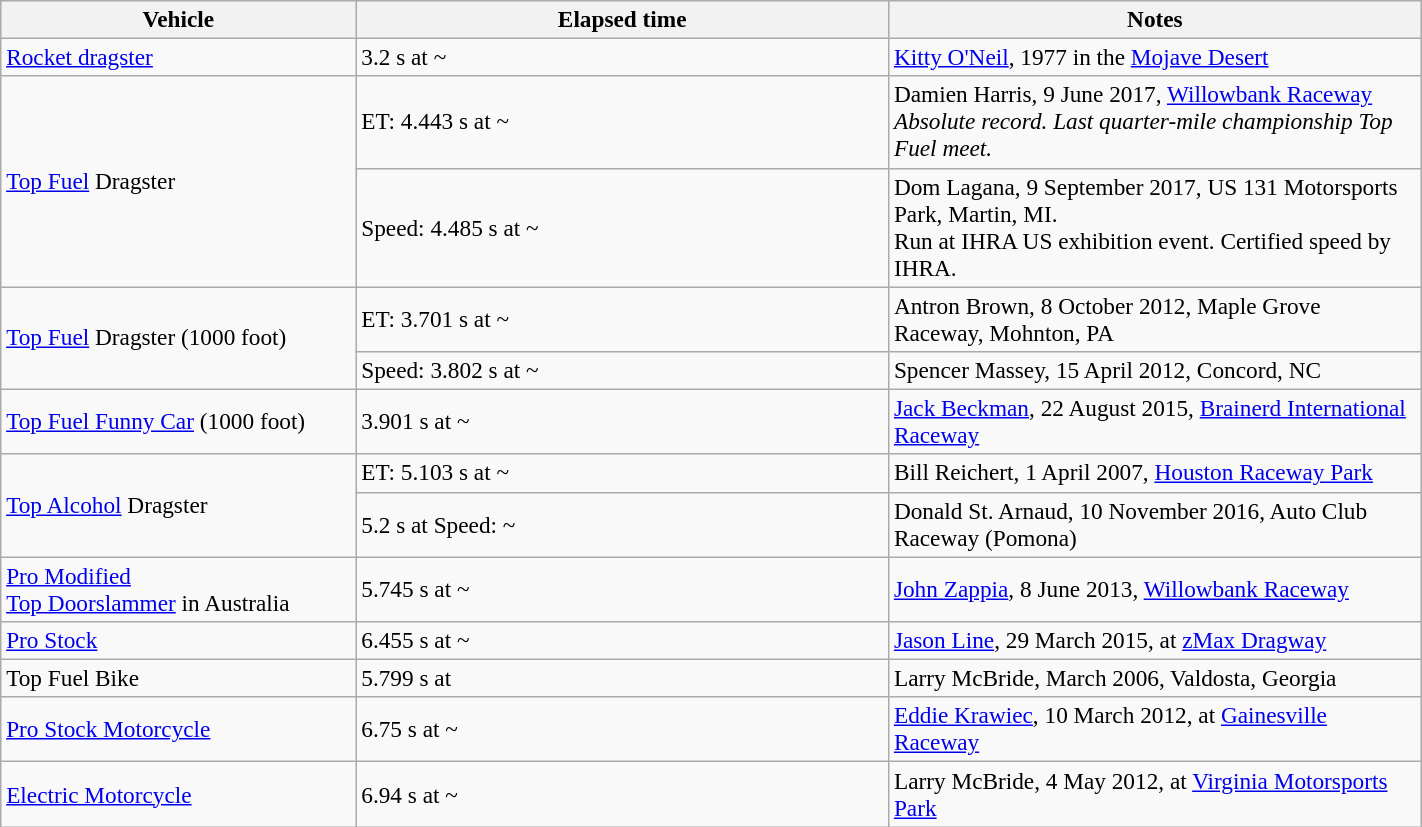<table class="wikitable" style="font-size:97%;" width=75%>
<tr>
<th width=20%>Vehicle</th>
<th width=30%>Elapsed time</th>
<th width=30%>Notes</th>
</tr>
<tr>
<td><a href='#'>Rocket dragster</a></td>
<td>3.2 s at ~</td>
<td><a href='#'>Kitty O'Neil</a>, 1977 in the <a href='#'>Mojave Desert</a></td>
</tr>
<tr>
<td rowspan=2><a href='#'>Top Fuel</a> Dragster</td>
<td>ET: 4.443 s at ~</td>
<td>Damien Harris, 9 June 2017, <a href='#'>Willowbank Raceway</a> <br><em>Absolute record.  Last quarter-mile championship Top Fuel meet.</em></td>
</tr>
<tr>
<td>Speed:  4.485 s at ~</td>
<td>Dom Lagana, 9 September 2017, US 131 Motorsports Park, Martin, MI.  <br> Run at IHRA US exhibition event.  Certified speed by IHRA.</td>
</tr>
<tr>
<td rowspan="2"><a href='#'>Top Fuel</a> Dragster (1000 foot)</td>
<td>ET: 3.701 s at ~</td>
<td>Antron Brown, 8 October 2012, Maple Grove Raceway, Mohnton, PA </td>
</tr>
<tr>
<td>Speed: 3.802 s at ~</td>
<td>Spencer Massey, 15 April 2012, Concord, NC </td>
</tr>
<tr>
<td><a href='#'>Top Fuel Funny Car</a> (1000 foot)</td>
<td>3.901 s at ~</td>
<td><a href='#'>Jack Beckman</a>, 22 August 2015, <a href='#'>Brainerd International Raceway</a></td>
</tr>
<tr>
<td rowspan="2"><a href='#'>Top Alcohol</a> Dragster</td>
<td>ET:  5.103 s at ~</td>
<td>Bill Reichert, 1 April 2007, <a href='#'>Houston Raceway Park</a></td>
</tr>
<tr>
<td>5.2 s at Speed:  ~</td>
<td>Donald St. Arnaud, 10 November 2016, Auto Club Raceway (Pomona)</td>
</tr>
<tr>
<td><a href='#'>Pro Modified</a><br><a href='#'>Top Doorslammer</a> in Australia</td>
<td>5.745 s at ~</td>
<td><a href='#'>John Zappia</a>, 8 June 2013, <a href='#'>Willowbank Raceway</a></td>
</tr>
<tr>
<td><a href='#'>Pro Stock</a></td>
<td>6.455  s at ~</td>
<td><a href='#'>Jason Line</a>, 29 March 2015, at <a href='#'>zMax Dragway</a></td>
</tr>
<tr>
<td>Top Fuel Bike</td>
<td>5.799 s at </td>
<td>Larry McBride, March 2006, Valdosta, Georgia </td>
</tr>
<tr>
<td><a href='#'>Pro Stock Motorcycle</a></td>
<td>6.75 s at ~</td>
<td><a href='#'>Eddie Krawiec</a>, 10 March 2012, at <a href='#'>Gainesville Raceway</a></td>
</tr>
<tr>
<td><a href='#'>Electric Motorcycle</a></td>
<td>6.94 s at ~</td>
<td>Larry McBride, 4 May 2012, at <a href='#'>Virginia Motorsports Park</a></td>
</tr>
</table>
